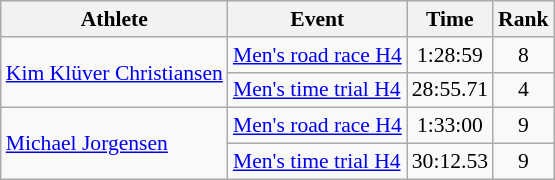<table class="wikitable" style="font-size:90%">
<tr>
<th>Athlete</th>
<th>Event</th>
<th>Time</th>
<th>Rank</th>
</tr>
<tr align=center>
<td align=left rowspan=2><a href='#'>Kim Klüver Christiansen</a></td>
<td align=left><a href='#'>Men's road race H4</a></td>
<td>1:28:59</td>
<td>8</td>
</tr>
<tr align=center>
<td align=left><a href='#'>Men's time trial H4</a></td>
<td>28:55.71</td>
<td>4</td>
</tr>
<tr align=center>
<td align=left rowspan=2><a href='#'>Michael Jorgensen</a></td>
<td align=left><a href='#'>Men's road race H4</a></td>
<td>1:33:00</td>
<td>9</td>
</tr>
<tr align=center>
<td align=left><a href='#'>Men's time trial H4</a></td>
<td>30:12.53</td>
<td>9</td>
</tr>
</table>
